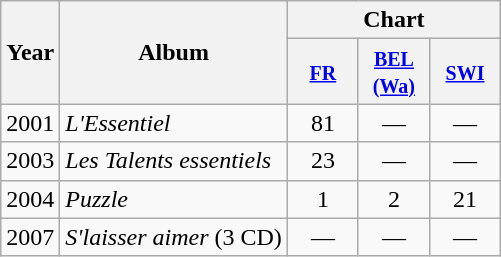<table class="wikitable">
<tr>
<th align="center" rowspan="2">Year</th>
<th align="center" rowspan="2">Album</th>
<th align="center" colspan="3">Chart</th>
</tr>
<tr>
<th width="40"><small><a href='#'>FR</a></small></th>
<th width="40"><small><a href='#'>BEL <br>(Wa)</a></small><br></th>
<th width="40"><small><a href='#'>SWI</a></small></th>
</tr>
<tr>
<td align="center">2001</td>
<td><em>L'Essentiel</em></td>
<td align="center">81</td>
<td align="center">—</td>
<td align="center">—</td>
</tr>
<tr>
<td align="center">2003</td>
<td><em>Les Talents essentiels</em></td>
<td align="center">23</td>
<td align="center">—</td>
<td align="center">—</td>
</tr>
<tr>
<td align="center">2004</td>
<td><em>Puzzle</em></td>
<td align="center">1</td>
<td align="center">2</td>
<td align="center">21</td>
</tr>
<tr>
<td align="center">2007</td>
<td><em>S'laisser aimer</em> (3 CD)</td>
<td align="center">—</td>
<td align="center">—</td>
<td align="center">—</td>
</tr>
</table>
